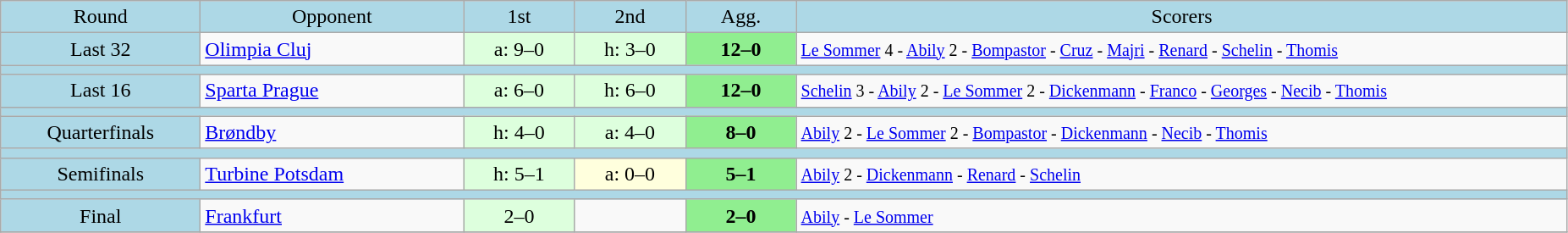<table class="wikitable" style="text-align:center">
<tr bgcolor=lightblue>
<td width=150px>Round</td>
<td width=200px>Opponent</td>
<td width=80px>1st</td>
<td width=80px>2nd</td>
<td width=80px>Agg.</td>
<td width=600px>Scorers</td>
</tr>
<tr>
<td bgcolor=lightblue>Last 32</td>
<td align=left> <a href='#'>Olimpia Cluj</a></td>
<td bgcolor="#ddffdd">a: 9–0</td>
<td bgcolor="#ddffdd">h: 3–0</td>
<td bgcolor=lightgreen><strong>12–0</strong></td>
<td align=left><small><a href='#'>Le Sommer</a> 4 - <a href='#'>Abily</a> 2 - <a href='#'>Bompastor</a> - <a href='#'>Cruz</a> - <a href='#'>Majri</a> - <a href='#'>Renard</a> - <a href='#'>Schelin</a> - <a href='#'>Thomis</a></small></td>
</tr>
<tr bgcolor=lightblue>
<td colspan=6></td>
</tr>
<tr>
<td bgcolor=lightblue>Last 16</td>
<td align=left> <a href='#'>Sparta Prague</a></td>
<td bgcolor="#ddffdd">a: 6–0</td>
<td bgcolor="#ddffdd">h: 6–0</td>
<td bgcolor=lightgreen><strong>12–0</strong></td>
<td align=left><small><a href='#'>Schelin</a> 3 - <a href='#'>Abily</a> 2 - <a href='#'>Le Sommer</a> 2 - <a href='#'>Dickenmann</a> - <a href='#'>Franco</a> - <a href='#'>Georges</a> - <a href='#'>Necib</a> - <a href='#'>Thomis</a></small></td>
</tr>
<tr bgcolor=lightblue>
<td colspan=6></td>
</tr>
<tr>
<td bgcolor=lightblue>Quarterfinals</td>
<td align=left> <a href='#'>Brøndby</a></td>
<td bgcolor="#ddffdd">h: 4–0</td>
<td bgcolor="#ddffdd">a: 4–0</td>
<td bgcolor=lightgreen><strong>8–0</strong></td>
<td align=left><small><a href='#'>Abily</a> 2 - <a href='#'>Le Sommer</a> 2 - <a href='#'>Bompastor</a> - <a href='#'>Dickenmann</a> - <a href='#'>Necib</a> - <a href='#'>Thomis</a></small></td>
</tr>
<tr bgcolor=lightblue>
<td colspan=6></td>
</tr>
<tr>
<td bgcolor=lightblue>Semifinals</td>
<td align=left> <a href='#'>Turbine Potsdam</a></td>
<td bgcolor="#ddffdd">h: 5–1</td>
<td bgcolor="#ffffdd">a: 0–0</td>
<td bgcolor=lightgreen><strong>5–1</strong></td>
<td align=left><small><a href='#'>Abily</a> 2 - <a href='#'>Dickenmann</a> - <a href='#'>Renard</a> - <a href='#'>Schelin</a></small></td>
</tr>
<tr bgcolor=lightblue>
<td colspan=6></td>
</tr>
<tr>
<td bgcolor=lightblue>Final</td>
<td align=left> <a href='#'>Frankfurt</a></td>
<td bgcolor="#ddffdd">2–0</td>
<td></td>
<td bgcolor=lightgreen><strong>2–0</strong></td>
<td align=left><small><a href='#'>Abily</a> - <a href='#'>Le Sommer</a></small></td>
</tr>
<tr>
</tr>
</table>
